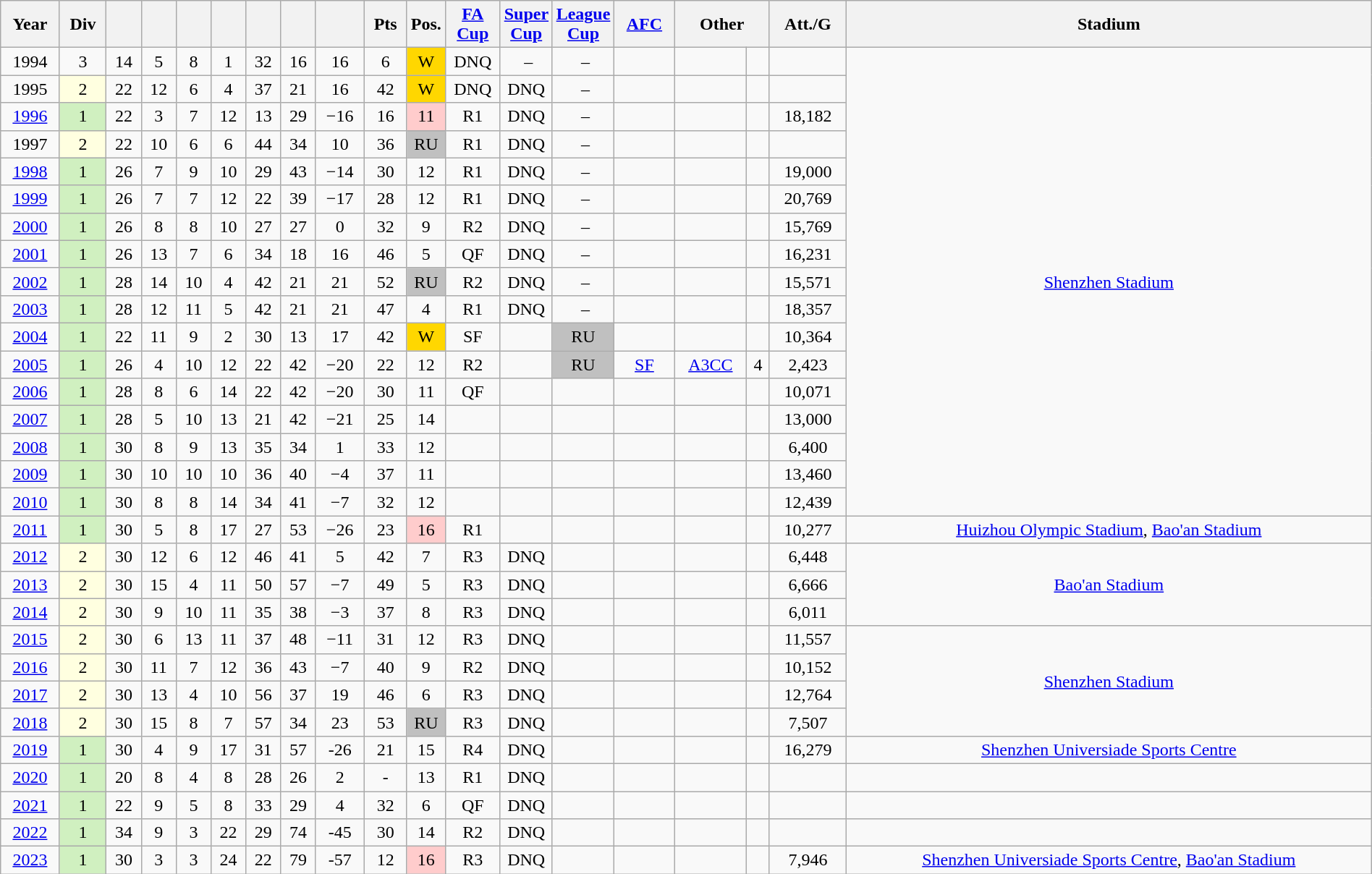<table class="wikitable sortable" width=100% style=text-align:Center>
<tr>
<th>Year</th>
<th>Div</th>
<th></th>
<th></th>
<th></th>
<th></th>
<th></th>
<th></th>
<th></th>
<th>Pts</th>
<th width=2%>Pos.</th>
<th width=4%><a href='#'>FA Cup</a></th>
<th width=2%><a href='#'>Super Cup</a></th>
<th width=2%><a href='#'>League Cup</a></th>
<th><a href='#'>AFC</a></th>
<th colspan=2>Other</th>
<th>Att./G</th>
<th>Stadium</th>
</tr>
<tr>
<td>1994</td>
<td>3</td>
<td>14</td>
<td>5</td>
<td>8</td>
<td>1</td>
<td>32</td>
<td>16</td>
<td>16</td>
<td>6</td>
<td bgcolor=#FFD700>W</td>
<td>DNQ</td>
<td> –</td>
<td> –</td>
<td></td>
<td></td>
<td></td>
<td></td>
<td style="text-align:center;" rowspan="17"><a href='#'>Shenzhen Stadium</a></td>
</tr>
<tr>
<td>1995</td>
<td bgcolor=#FFFFE0>2</td>
<td>22</td>
<td>12</td>
<td>6</td>
<td>4</td>
<td>37</td>
<td>21</td>
<td>16</td>
<td>42</td>
<td bgcolor=#FFD700>W</td>
<td>DNQ</td>
<td>DNQ</td>
<td> –</td>
<td></td>
<td></td>
<td></td>
<td></td>
</tr>
<tr>
<td><a href='#'>1996</a></td>
<td bgcolor=#D0F0C0>1</td>
<td>22</td>
<td>3</td>
<td>7</td>
<td>12</td>
<td>13</td>
<td>29</td>
<td>−16</td>
<td>16</td>
<td bgcolor=#ffcccc>11</td>
<td>R1</td>
<td>DNQ</td>
<td> –</td>
<td></td>
<td></td>
<td></td>
<td>18,182</td>
</tr>
<tr>
<td>1997</td>
<td bgcolor=#FFFFE0>2</td>
<td>22</td>
<td>10</td>
<td>6</td>
<td>6</td>
<td>44</td>
<td>34</td>
<td>10</td>
<td>36</td>
<td bgcolor=#C0C0C0>RU</td>
<td>R1</td>
<td>DNQ</td>
<td> –</td>
<td></td>
<td></td>
<td></td>
<td></td>
</tr>
<tr>
<td><a href='#'>1998</a></td>
<td bgcolor=#D0F0C0>1</td>
<td>26</td>
<td>7</td>
<td>9</td>
<td>10</td>
<td>29</td>
<td>43</td>
<td>−14</td>
<td>30</td>
<td>12</td>
<td>R1</td>
<td>DNQ</td>
<td> –</td>
<td></td>
<td></td>
<td></td>
<td>19,000</td>
</tr>
<tr>
<td><a href='#'>1999</a></td>
<td bgcolor=#D0F0C0>1</td>
<td>26</td>
<td>7</td>
<td>7</td>
<td>12</td>
<td>22</td>
<td>39</td>
<td>−17</td>
<td>28</td>
<td>12</td>
<td>R1</td>
<td>DNQ</td>
<td> –</td>
<td></td>
<td></td>
<td></td>
<td>20,769</td>
</tr>
<tr>
<td><a href='#'>2000</a></td>
<td bgcolor=#D0F0C0>1</td>
<td>26</td>
<td>8</td>
<td>8</td>
<td>10</td>
<td>27</td>
<td>27</td>
<td>0</td>
<td>32</td>
<td>9</td>
<td>R2</td>
<td>DNQ</td>
<td> –</td>
<td></td>
<td></td>
<td></td>
<td>15,769</td>
</tr>
<tr>
<td><a href='#'>2001</a></td>
<td bgcolor=#D0F0C0>1</td>
<td>26</td>
<td>13</td>
<td>7</td>
<td>6</td>
<td>34</td>
<td>18</td>
<td>16</td>
<td>46</td>
<td>5</td>
<td>QF</td>
<td>DNQ</td>
<td> –</td>
<td></td>
<td></td>
<td></td>
<td>16,231</td>
</tr>
<tr>
<td><a href='#'>2002</a></td>
<td bgcolor=#D0F0C0>1</td>
<td>28</td>
<td>14</td>
<td>10</td>
<td>4</td>
<td>42</td>
<td>21</td>
<td>21</td>
<td>52</td>
<td bgcolor=#C0C0C0>RU</td>
<td>R2</td>
<td>DNQ</td>
<td> –</td>
<td></td>
<td></td>
<td></td>
<td>15,571</td>
</tr>
<tr>
<td><a href='#'>2003</a></td>
<td bgcolor=#D0F0C0>1</td>
<td>28</td>
<td>12</td>
<td>11</td>
<td>5</td>
<td>42</td>
<td>21</td>
<td>21</td>
<td>47</td>
<td>4</td>
<td>R1</td>
<td>DNQ</td>
<td> –</td>
<td></td>
<td></td>
<td></td>
<td>18,357</td>
</tr>
<tr>
<td><a href='#'>2004</a></td>
<td bgcolor=#D0F0C0>1</td>
<td>22</td>
<td>11</td>
<td>9</td>
<td>2</td>
<td>30</td>
<td>13</td>
<td>17</td>
<td>42</td>
<td bgcolor=#FFD700>W</td>
<td>SF</td>
<td></td>
<td bgcolor=#C0C0C0>RU</td>
<td></td>
<td></td>
<td></td>
<td>10,364</td>
</tr>
<tr>
<td><a href='#'>2005</a></td>
<td bgcolor=#D0F0C0>1</td>
<td>26</td>
<td>4</td>
<td>10</td>
<td>12</td>
<td>22</td>
<td>42</td>
<td>−20</td>
<td>22</td>
<td>12</td>
<td>R2</td>
<td></td>
<td bgcolor=#C0C0C0>RU</td>
<td><a href='#'>SF</a></td>
<td><a href='#'>A3CC</a></td>
<td>4</td>
<td>2,423</td>
</tr>
<tr>
<td><a href='#'>2006</a></td>
<td bgcolor=#D0F0C0>1</td>
<td>28</td>
<td>8</td>
<td>6</td>
<td>14</td>
<td>22</td>
<td>42</td>
<td>−20</td>
<td>30</td>
<td>11</td>
<td>QF</td>
<td></td>
<td></td>
<td></td>
<td></td>
<td></td>
<td>10,071</td>
</tr>
<tr>
<td><a href='#'>2007</a></td>
<td bgcolor=#D0F0C0>1</td>
<td>28</td>
<td>5</td>
<td>10</td>
<td>13</td>
<td>21</td>
<td>42</td>
<td>−21</td>
<td>25</td>
<td>14</td>
<td></td>
<td></td>
<td></td>
<td></td>
<td></td>
<td></td>
<td>13,000</td>
</tr>
<tr>
<td><a href='#'>2008</a></td>
<td bgcolor=#D0F0C0>1</td>
<td>30</td>
<td>8</td>
<td>9</td>
<td>13</td>
<td>35</td>
<td>34</td>
<td>1</td>
<td>33</td>
<td>12</td>
<td></td>
<td></td>
<td></td>
<td></td>
<td></td>
<td></td>
<td>6,400</td>
</tr>
<tr>
<td><a href='#'>2009</a></td>
<td bgcolor=#D0F0C0>1</td>
<td>30</td>
<td>10</td>
<td>10</td>
<td>10</td>
<td>36</td>
<td>40</td>
<td>−4</td>
<td>37</td>
<td>11</td>
<td></td>
<td></td>
<td></td>
<td></td>
<td></td>
<td></td>
<td>13,460</td>
</tr>
<tr>
<td><a href='#'>2010</a></td>
<td bgcolor=#D0F0C0>1</td>
<td>30</td>
<td>8</td>
<td>8</td>
<td>14</td>
<td>34</td>
<td>41</td>
<td>−7</td>
<td>32</td>
<td>12</td>
<td></td>
<td></td>
<td></td>
<td></td>
<td></td>
<td></td>
<td>12,439</td>
</tr>
<tr>
<td><a href='#'>2011</a></td>
<td bgcolor=#D0F0C0>1</td>
<td>30</td>
<td>5</td>
<td>8</td>
<td>17</td>
<td>27</td>
<td>53</td>
<td>−26</td>
<td>23</td>
<td bgcolor=#ffcccc>16</td>
<td>R1</td>
<td></td>
<td></td>
<td></td>
<td></td>
<td></td>
<td>10,277</td>
<td><a href='#'>Huizhou Olympic Stadium</a>, <a href='#'>Bao'an Stadium</a></td>
</tr>
<tr>
<td><a href='#'>2012</a></td>
<td bgcolor=#FFFFE0>2</td>
<td>30</td>
<td>12</td>
<td>6</td>
<td>12</td>
<td>46</td>
<td>41</td>
<td>5</td>
<td>42</td>
<td>7</td>
<td>R3</td>
<td>DNQ</td>
<td></td>
<td></td>
<td></td>
<td></td>
<td>6,448</td>
<td style="text-align:center;" rowspan="3"><a href='#'>Bao'an Stadium</a></td>
</tr>
<tr>
<td><a href='#'>2013</a></td>
<td bgcolor=#FFFFE0>2</td>
<td>30</td>
<td>15</td>
<td>4</td>
<td>11</td>
<td>50</td>
<td>57</td>
<td>−7</td>
<td>49</td>
<td>5</td>
<td>R3</td>
<td>DNQ</td>
<td></td>
<td></td>
<td></td>
<td></td>
<td>6,666</td>
</tr>
<tr>
<td><a href='#'>2014</a></td>
<td bgcolor=#FFFFE0>2</td>
<td>30</td>
<td>9</td>
<td>10</td>
<td>11</td>
<td>35</td>
<td>38</td>
<td>−3</td>
<td>37</td>
<td>8</td>
<td>R3</td>
<td>DNQ</td>
<td></td>
<td></td>
<td></td>
<td></td>
<td>6,011</td>
</tr>
<tr>
<td><a href='#'>2015</a></td>
<td bgcolor=#FFFFE0>2</td>
<td>30</td>
<td>6</td>
<td>13</td>
<td>11</td>
<td>37</td>
<td>48</td>
<td>−11</td>
<td>31</td>
<td>12</td>
<td>R3</td>
<td>DNQ</td>
<td></td>
<td></td>
<td></td>
<td></td>
<td>11,557</td>
<td style="text-align:center;" rowspan="4"><a href='#'>Shenzhen Stadium</a></td>
</tr>
<tr>
<td><a href='#'>2016</a></td>
<td bgcolor=#FFFFE0>2</td>
<td>30</td>
<td>11</td>
<td>7</td>
<td>12</td>
<td>36</td>
<td>43</td>
<td>−7</td>
<td>40</td>
<td>9</td>
<td>R2</td>
<td>DNQ</td>
<td></td>
<td></td>
<td></td>
<td></td>
<td>10,152</td>
</tr>
<tr>
<td><a href='#'>2017</a></td>
<td bgcolor=#FFFFE0>2</td>
<td>30</td>
<td>13</td>
<td>4</td>
<td>10</td>
<td>56</td>
<td>37</td>
<td>19</td>
<td>46</td>
<td>6</td>
<td>R3</td>
<td>DNQ</td>
<td></td>
<td></td>
<td></td>
<td></td>
<td>12,764</td>
</tr>
<tr>
<td><a href='#'>2018</a></td>
<td bgcolor=#FFFFE0>2</td>
<td>30</td>
<td>15</td>
<td>8</td>
<td>7</td>
<td>57</td>
<td>34</td>
<td>23</td>
<td>53</td>
<td bgcolor=#C0C0C0>RU</td>
<td>R3</td>
<td>DNQ</td>
<td></td>
<td></td>
<td></td>
<td></td>
<td>7,507</td>
</tr>
<tr>
<td><a href='#'>2019</a></td>
<td bgcolor=#D0F0C0>1</td>
<td>30</td>
<td>4</td>
<td>9</td>
<td>17</td>
<td>31</td>
<td>57</td>
<td>-26</td>
<td>21</td>
<td>15</td>
<td>R4</td>
<td>DNQ</td>
<td></td>
<td></td>
<td></td>
<td></td>
<td>16,279</td>
<td><a href='#'>Shenzhen Universiade Sports Centre</a></td>
</tr>
<tr>
<td><a href='#'>2020</a></td>
<td bgcolor=#D0F0C0>1</td>
<td>20</td>
<td>8</td>
<td>4</td>
<td>8</td>
<td>28</td>
<td>26</td>
<td>2</td>
<td>-</td>
<td>13</td>
<td>R1</td>
<td>DNQ</td>
<td></td>
<td></td>
<td></td>
<td></td>
<td></td>
<td></td>
</tr>
<tr>
<td><a href='#'>2021</a></td>
<td bgcolor=#D0F0C0>1</td>
<td>22</td>
<td>9</td>
<td>5</td>
<td>8</td>
<td>33</td>
<td>29</td>
<td>4</td>
<td>32</td>
<td>6</td>
<td>QF</td>
<td>DNQ</td>
<td></td>
<td></td>
<td></td>
<td></td>
<td></td>
<td></td>
</tr>
<tr>
<td><a href='#'>2022</a></td>
<td bgcolor=#D0F0C0>1</td>
<td>34</td>
<td>9</td>
<td>3</td>
<td>22</td>
<td>29</td>
<td>74</td>
<td>-45</td>
<td>30</td>
<td>14</td>
<td>R2</td>
<td>DNQ</td>
<td></td>
<td></td>
<td></td>
<td></td>
<td></td>
<td></td>
</tr>
<tr>
<td><a href='#'>2023</a></td>
<td bgcolor=#D0F0C0>1</td>
<td>30</td>
<td>3</td>
<td>3</td>
<td>24</td>
<td>22</td>
<td>79</td>
<td>-57</td>
<td>12</td>
<td bgcolor=#ffcccc>16</td>
<td>R3</td>
<td>DNQ</td>
<td></td>
<td></td>
<td></td>
<td></td>
<td>7,946</td>
<td><a href='#'>Shenzhen Universiade Sports Centre</a>, <a href='#'>Bao'an Stadium</a></td>
</tr>
</table>
